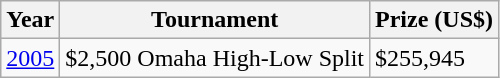<table class="wikitable">
<tr>
<th>Year</th>
<th>Tournament</th>
<th>Prize (US$)</th>
</tr>
<tr>
<td><a href='#'>2005</a></td>
<td>$2,500 Omaha High-Low Split</td>
<td>$255,945</td>
</tr>
</table>
